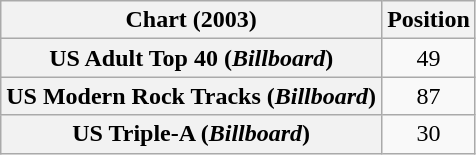<table class="wikitable sortable plainrowheaders" style="text-align:center">
<tr>
<th>Chart (2003)</th>
<th>Position</th>
</tr>
<tr>
<th scope="row">US Adult Top 40 (<em>Billboard</em>)</th>
<td>49</td>
</tr>
<tr>
<th scope="row">US Modern Rock Tracks (<em>Billboard</em>)</th>
<td>87</td>
</tr>
<tr>
<th scope="row">US Triple-A (<em>Billboard</em>)</th>
<td>30</td>
</tr>
</table>
